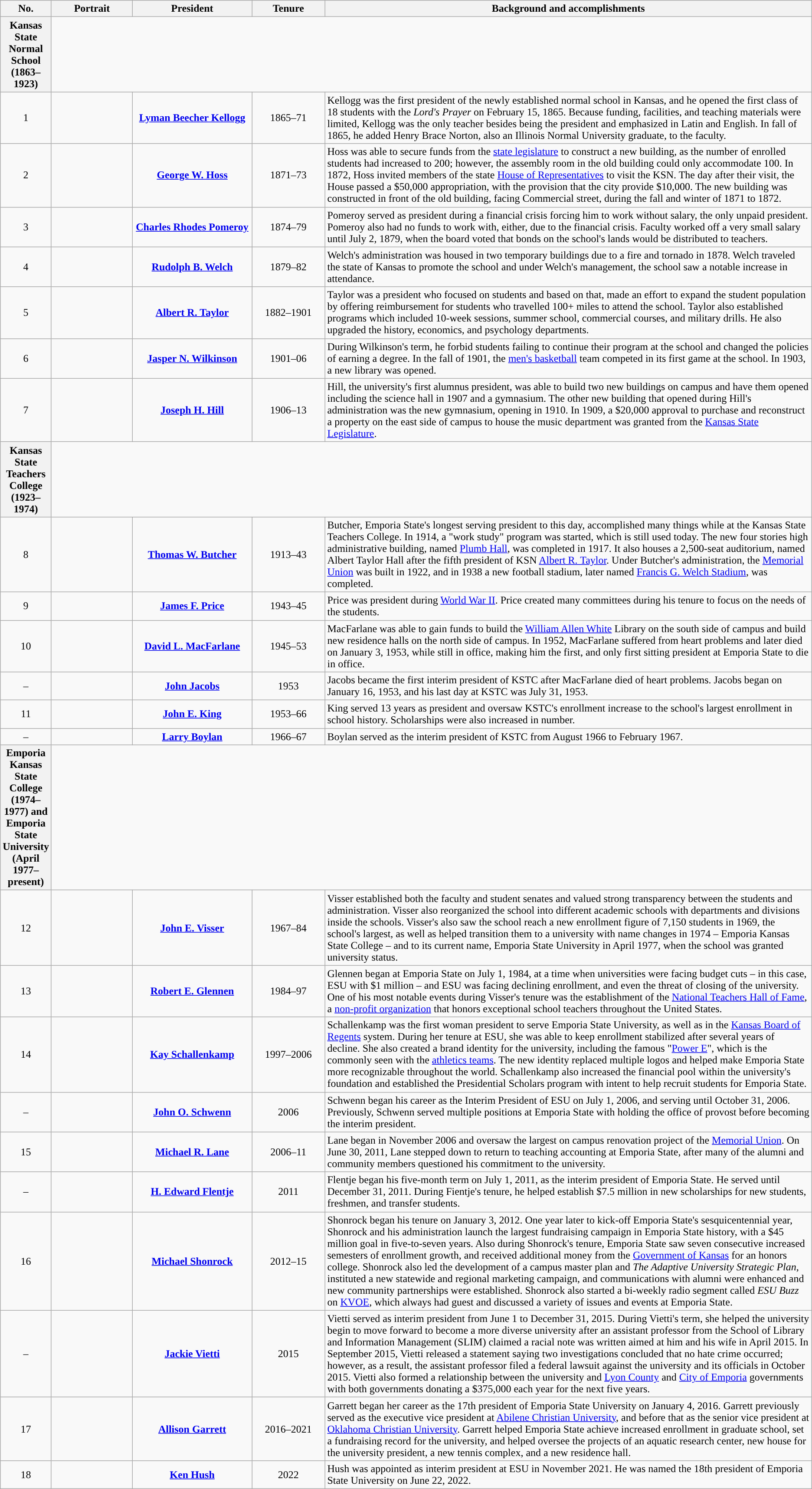<table class="wikitable">
<tr>
<th width="1%">No.</th>
<th width="10%">Portrait</th>
<th width="18">President</th>
<th width="9%">Tenure</th>
<th width="60%">Background and accomplishments</th>
</tr>
<tr>
<th>Kansas State Normal School (1863–1923)</th>
</tr>
<tr align="center">
<td>1</td>
<td></td>
<td><strong><a href='#'>Lyman Beecher Kellogg</a></strong></td>
<td>1865–71</td>
<td align="left">Kellogg was the first president of the newly established normal school in Kansas, and he opened the first class of 18 students with the <em>Lord's Prayer</em> on February 15, 1865. Because funding, facilities, and teaching materials were limited, Kellogg was the only teacher besides being the president and emphasized in Latin and English. In fall of 1865, he added Henry Brace Norton, also an Illinois Normal University graduate, to the faculty.</td>
</tr>
<tr align="center">
<td>2</td>
<td></td>
<td><strong><a href='#'>George W. Hoss</a></strong></td>
<td>1871–73</td>
<td align="left">Hoss was able to secure funds from the <a href='#'>state legislature</a> to construct a new building, as the number of enrolled students had increased to 200; however, the assembly room in the old building could only accommodate 100. In 1872, Hoss invited members of the state <a href='#'>House of Representatives</a> to visit the KSN. The day after their visit, the House passed a $50,000 appropriation, with the provision that the city provide $10,000. The new building was constructed in front of the old building, facing Commercial street, during the fall and winter of 1871 to 1872.</td>
</tr>
<tr align="center">
<td>3</td>
<td></td>
<td><strong><a href='#'>Charles Rhodes Pomeroy</a></strong></td>
<td>1874–79</td>
<td align="left">Pomeroy served as president during a financial crisis forcing him to work without salary, the only unpaid president. Pomeroy also had no funds to work with, either, due to the financial crisis. Faculty worked off a very small salary until July 2, 1879, when the board voted that bonds on the school's lands would be distributed to teachers.</td>
</tr>
<tr align="center">
<td>4</td>
<td></td>
<td><strong><a href='#'>Rudolph B. Welch</a></strong></td>
<td>1879–82</td>
<td align="left">Welch's administration was housed in two temporary buildings due to a fire and tornado in 1878. Welch traveled the state of Kansas to promote the school and under Welch's management, the school saw a notable increase in attendance.</td>
</tr>
<tr align="center">
<td>5</td>
<td></td>
<td><strong><a href='#'>Albert R. Taylor</a></strong></td>
<td>1882–1901</td>
<td align="left">Taylor was a president who focused on students and based on that, made an effort to expand the student population by offering reimbursement for students who travelled 100+ miles to attend the school. Taylor also established programs which included 10-week sessions, summer school, commercial courses, and military drills. He also upgraded the history, economics, and psychology departments.</td>
</tr>
<tr align="center">
<td>6</td>
<td></td>
<td><strong><a href='#'>Jasper N. Wilkinson</a></strong></td>
<td>1901–06</td>
<td align="left">During Wilkinson's term, he forbid students failing to continue their program at the school and changed the policies of earning a degree. In the fall of 1901, the <a href='#'>men's basketball</a> team competed in its first game at the school. In 1903, a new library was opened.</td>
</tr>
<tr align="center">
<td>7</td>
<td></td>
<td><strong><a href='#'>Joseph H. Hill</a></strong></td>
<td>1906–13</td>
<td align="left">Hill, the university's first alumnus president, was able to build two new buildings on campus and have them opened including the science hall in 1907 and a gymnasium. The other new building that opened during Hill's administration was the new gymnasium, opening in 1910. In 1909, a $20,000 approval to purchase and reconstruct a property on the east side of campus to house the music department was granted from the <a href='#'>Kansas State Legislature</a>.</td>
</tr>
<tr>
<th>Kansas State Teachers College (1923–1974)</th>
</tr>
<tr align="center">
<td>8</td>
<td></td>
<td><strong><a href='#'>Thomas W. Butcher</a></strong></td>
<td>1913–43</td>
<td align="left">Butcher, Emporia State's longest serving president to this day, accomplished many things while at the Kansas State Teachers College. In 1914, a "work study" program was started, which is still used today. The new four stories high administrative building, named <a href='#'>Plumb Hall</a>, was completed in 1917. It also houses a 2,500-seat auditorium, named Albert Taylor Hall after the fifth president of KSN <a href='#'>Albert R. Taylor</a>. Under Butcher's administration, the <a href='#'>Memorial Union</a> was built in 1922, and in 1938 a new football stadium, later named <a href='#'>Francis G. Welch Stadium</a>, was completed.</td>
</tr>
<tr align="center">
<td>9</td>
<td></td>
<td><strong><a href='#'>James F. Price</a></strong></td>
<td>1943–45</td>
<td align="left">Price was president during <a href='#'>World War II</a>. Price created many committees during his tenure to focus on the needs of the students.</td>
</tr>
<tr align="center">
<td>10</td>
<td></td>
<td><strong><a href='#'>David L. MacFarlane</a></strong></td>
<td>1945–53</td>
<td align="left">MacFarlane was able to gain funds to build the <a href='#'>William Allen White</a> Library on the south side of campus and build new residence halls on the north side of campus. In 1952, MacFarlane suffered from heart problems and later died on January 3, 1953, while still in office, making him the first, and only first sitting president at Emporia State to die in office.</td>
</tr>
<tr align="center">
<td>–</td>
<td></td>
<td><strong><a href='#'>John Jacobs</a></strong><br></td>
<td>1953</td>
<td align="left">Jacobs became the first interim president of KSTC after MacFarlane died of heart problems. Jacobs began on January 16, 1953, and his last day at KSTC was July 31, 1953.</td>
</tr>
<tr align="center">
<td>11</td>
<td></td>
<td><strong><a href='#'>John E. King</a></strong></td>
<td>1953–66</td>
<td align="left">King served 13 years as president and oversaw KSTC's enrollment increase to the school's largest enrollment in school history. Scholarships were also increased in number.</td>
</tr>
<tr align="center">
<td>–</td>
<td></td>
<td><strong><a href='#'>Larry Boylan</a></strong><br></td>
<td>1966–67</td>
<td align="left">Boylan served as the interim president of KSTC from August 1966 to February 1967.</td>
</tr>
<tr>
<th>Emporia Kansas State College (1974–1977) and Emporia State University (April 1977–present)</th>
</tr>
<tr align="center">
<td>12</td>
<td></td>
<td><strong><a href='#'>John E. Visser</a></strong></td>
<td>1967–84</td>
<td align="left">Visser established both the faculty and student senates and valued strong transparency between the students and administration. Visser also reorganized the school into different academic schools with departments and divisions inside the schools. Visser's also saw the school reach a new enrollment figure of  7,150 students in 1969, the school's largest, as well as helped transition them to a university with name changes in 1974 – Emporia Kansas State College – and to its current name, Emporia State University in April 1977, when the school was granted university status.</td>
</tr>
<tr align="center">
<td>13</td>
<td></td>
<td><strong><a href='#'>Robert E. Glennen</a></strong></td>
<td>1984–97</td>
<td align="left">Glennen began at Emporia State on July 1, 1984, at a time when universities were facing budget cuts – in this case, ESU with $1 million – and ESU was facing declining enrollment, and even the threat of closing of the university. One of his most notable events during Visser's tenure was the establishment of the <a href='#'>National Teachers Hall of Fame</a>, a <a href='#'>non-profit organization</a> that honors exceptional school teachers throughout the United States.</td>
</tr>
<tr align="center">
<td>14</td>
<td></td>
<td><strong><a href='#'>Kay Schallenkamp</a></strong></td>
<td>1997–2006</td>
<td align="left">Schallenkamp was the first woman president to serve Emporia State University, as well as in the <a href='#'>Kansas Board of Regents</a> system. During her tenure at ESU, she was able to keep enrollment stabilized after several years of decline. She also created a brand identity for the university, including the famous "<a href='#'>Power E</a>", which is the commonly seen with the <a href='#'>athletics teams</a>. The new identity replaced multiple logos and helped make Emporia State more recognizable throughout the world. Schallenkamp also increased the financial pool within the university's foundation and established the Presidential Scholars program with intent to help recruit students for Emporia State.</td>
</tr>
<tr align="center">
<td>–</td>
<td></td>
<td><strong><a href='#'>John O. Schwenn</a></strong><br></td>
<td>2006</td>
<td align="left">Schwenn began his career as the Interim President of ESU on July 1, 2006, and serving until October 31, 2006. Previously, Schwenn served multiple positions at Emporia State with holding the office of provost before becoming the interim president.</td>
</tr>
<tr align="center">
<td>15</td>
<td></td>
<td><strong><a href='#'>Michael R. Lane</a></strong></td>
<td>2006–11</td>
<td align="left">Lane began in November 2006 and oversaw the largest on campus renovation project of the <a href='#'>Memorial Union</a>. On June 30, 2011, Lane stepped down to return to teaching accounting at Emporia State, after many of the alumni and community members questioned his commitment to the university.</td>
</tr>
<tr align="center">
<td>–</td>
<td></td>
<td><strong><a href='#'>H. Edward Flentje</a></strong><br></td>
<td>2011</td>
<td align="left">Flentje began his five-month term on July 1, 2011, as the interim president of Emporia State. He served until December 31, 2011. During Fientje's tenure, he helped establish $7.5 million in new scholarships for new students, freshmen, and transfer students.</td>
</tr>
<tr align="center">
<td>16</td>
<td></td>
<td><strong><a href='#'>Michael Shonrock</a></strong></td>
<td>2012–15</td>
<td align="left">Shonrock began his tenure on January 3, 2012. One year later to kick-off Emporia State's sesquicentennial year, Shonrock and his administration launch the largest fundraising campaign in Emporia State history, with a $45 million goal in five-to-seven years. Also during Shonrock's tenure, Emporia State saw seven consecutive increased semesters of enrollment growth, and received additional money from the <a href='#'>Government of Kansas</a> for an honors college. Shonrock also led the development of a campus master plan and <em>The Adaptive University Strategic Plan</em>, instituted a new statewide and regional marketing campaign, and communications with alumni were enhanced and new community partnerships were established. Shonrock also started a bi-weekly radio segment called <em>ESU Buzz</em> on <a href='#'>KVOE</a>, which always had guest and discussed a variety of issues and events at Emporia State.</td>
</tr>
<tr align="center">
<td>–</td>
<td></td>
<td><strong><a href='#'>Jackie Vietti</a></strong><br></td>
<td>2015</td>
<td align="left">Vietti served as interim president from June 1 to December 31, 2015. During Vietti's term, she helped the university begin to move forward to become a more diverse university after an assistant professor from the School of Library and Information Management (SLIM) claimed a racial note was written aimed at him and his wife in April 2015. In September 2015, Vietti released a statement saying two investigations concluded that no hate crime occurred; however, as a result, the assistant professor filed a federal lawsuit against the university and its officials in October 2015. Vietti also formed a relationship between the university and <a href='#'>Lyon County</a> and <a href='#'>City of Emporia</a> governments with both governments donating a $375,000 each year for the next five years.</td>
</tr>
<tr align="center">
<td>17</td>
<td></td>
<td><strong><a href='#'>Allison Garrett</a></strong></td>
<td>2016–2021</td>
<td align="left">Garrett began her career as the 17th president of Emporia State University on January 4, 2016. Garrett previously served as the executive vice president at <a href='#'>Abilene Christian University</a>, and before that as the senior vice president at <a href='#'>Oklahoma Christian University</a>. Garrett helped Emporia State achieve increased enrollment in graduate school, set a fundraising record for the university, and helped oversee the projects of an aquatic research center, new house for the university president, a new tennis complex, and a new residence hall.</td>
</tr>
<tr align="center">
<td>18</td>
<td></td>
<td><strong><a href='#'>Ken Hush</a></strong></td>
<td>2022</td>
<td align="left">Hush was appointed as interim president at ESU in November 2021. He was named the 18th president of Emporia State University on June 22, 2022.</td>
</tr>
</table>
